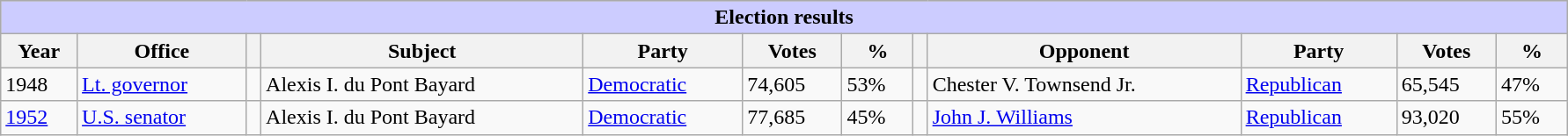<table class=wikitable style="width: 94%" style="text-align: center;" align="center">
<tr bgcolor=#cccccc>
<th colspan=12 style="background: #ccccff;"><strong>Election results</strong></th>
</tr>
<tr>
<th><strong>Year</strong></th>
<th><strong>Office</strong></th>
<th></th>
<th><strong>Subject</strong></th>
<th><strong>Party</strong></th>
<th><strong>Votes</strong></th>
<th><strong>%</strong></th>
<th></th>
<th><strong>Opponent</strong></th>
<th><strong>Party</strong></th>
<th><strong>Votes</strong></th>
<th><strong>%</strong></th>
</tr>
<tr>
<td>1948</td>
<td><a href='#'>Lt. governor</a></td>
<td></td>
<td>Alexis I. du Pont Bayard</td>
<td><a href='#'>Democratic</a></td>
<td>74,605</td>
<td>53%</td>
<td></td>
<td>Chester V. Townsend Jr.</td>
<td><a href='#'>Republican</a></td>
<td>65,545</td>
<td>47%</td>
</tr>
<tr>
<td><a href='#'>1952</a></td>
<td><a href='#'>U.S. senator</a></td>
<td></td>
<td>Alexis I. du Pont Bayard</td>
<td><a href='#'>Democratic</a></td>
<td>77,685</td>
<td>45%</td>
<td></td>
<td><a href='#'>John J. Williams</a></td>
<td><a href='#'>Republican</a></td>
<td>93,020</td>
<td>55%</td>
</tr>
</table>
